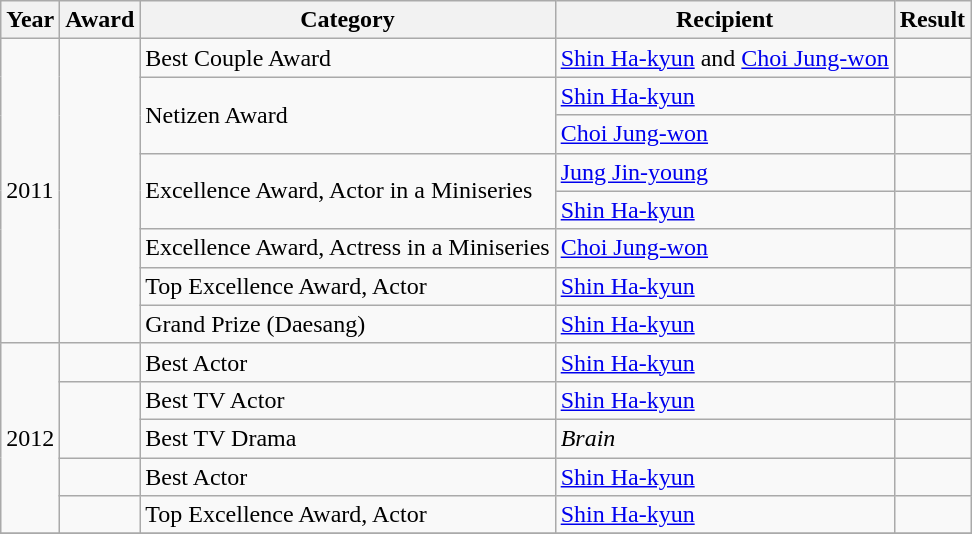<table class="wikitable">
<tr>
<th>Year</th>
<th>Award</th>
<th>Category</th>
<th>Recipient</th>
<th>Result</th>
</tr>
<tr>
<td rowspan=8>2011</td>
<td rowspan=8></td>
<td>Best Couple Award</td>
<td><a href='#'>Shin Ha-kyun</a> and <a href='#'>Choi Jung-won</a></td>
<td></td>
</tr>
<tr>
<td rowspan=2>Netizen Award</td>
<td><a href='#'>Shin Ha-kyun</a></td>
<td></td>
</tr>
<tr>
<td><a href='#'>Choi Jung-won</a></td>
<td></td>
</tr>
<tr>
<td rowspan=2>Excellence Award, Actor in a Miniseries</td>
<td><a href='#'>Jung Jin-young</a></td>
<td></td>
</tr>
<tr>
<td><a href='#'>Shin Ha-kyun</a></td>
<td></td>
</tr>
<tr>
<td>Excellence Award, Actress in a Miniseries</td>
<td><a href='#'>Choi Jung-won</a></td>
<td></td>
</tr>
<tr>
<td>Top Excellence Award, Actor</td>
<td><a href='#'>Shin Ha-kyun</a></td>
<td></td>
</tr>
<tr>
<td>Grand Prize (Daesang)</td>
<td><a href='#'>Shin Ha-kyun</a></td>
<td></td>
</tr>
<tr>
<td rowspan=5>2012</td>
<td></td>
<td>Best Actor</td>
<td><a href='#'>Shin Ha-kyun</a></td>
<td></td>
</tr>
<tr>
<td rowspan=2></td>
<td>Best TV Actor</td>
<td><a href='#'>Shin Ha-kyun</a></td>
<td></td>
</tr>
<tr>
<td>Best TV Drama</td>
<td><em>Brain</em></td>
<td></td>
</tr>
<tr>
<td></td>
<td>Best Actor</td>
<td><a href='#'>Shin Ha-kyun</a></td>
<td></td>
</tr>
<tr>
<td></td>
<td>Top Excellence Award, Actor</td>
<td><a href='#'>Shin Ha-kyun</a></td>
<td></td>
</tr>
<tr>
</tr>
</table>
